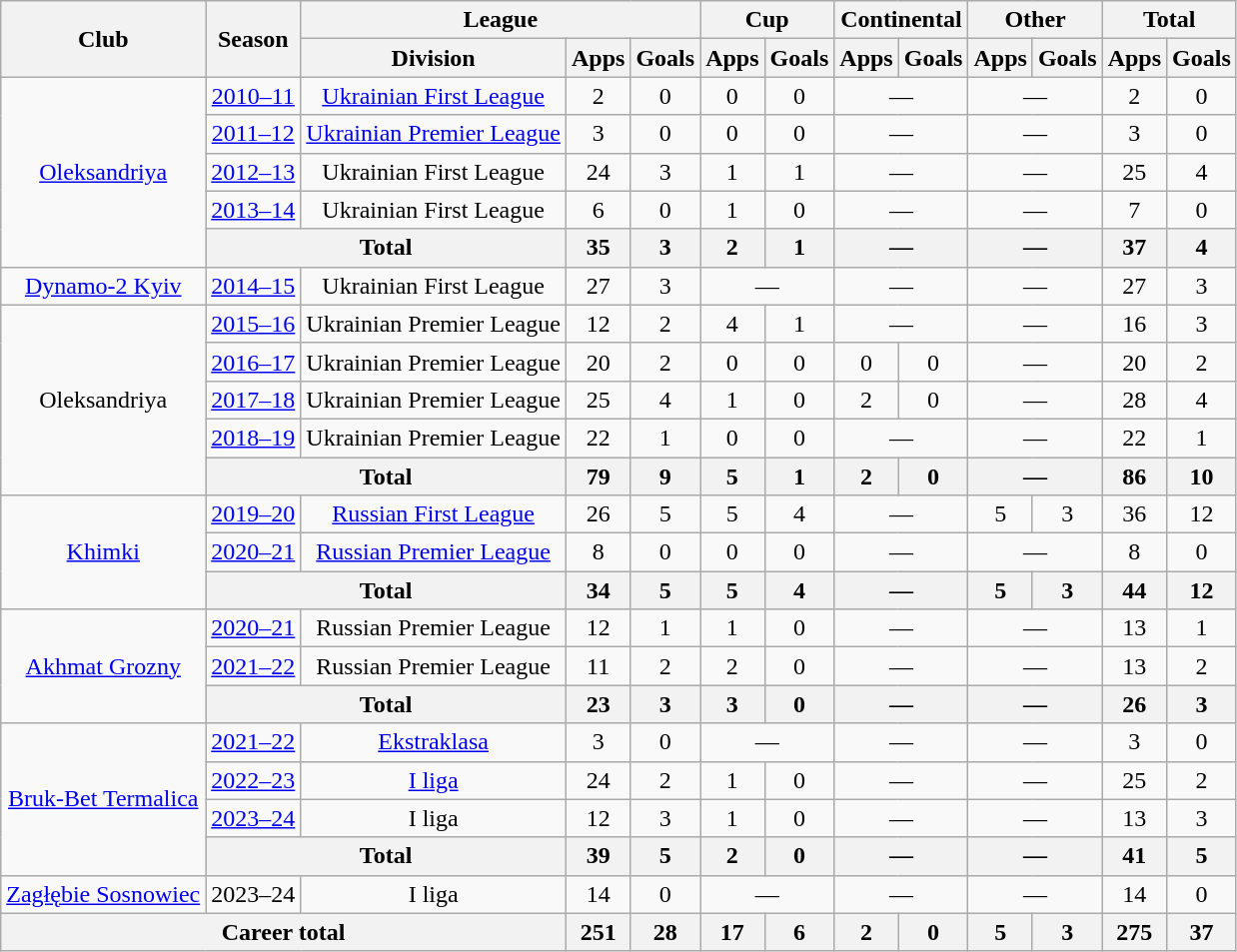<table class="wikitable" style="text-align: center;">
<tr>
<th rowspan=2>Club</th>
<th rowspan=2>Season</th>
<th colspan=3>League</th>
<th colspan=2>Cup</th>
<th colspan=2>Continental</th>
<th colspan=2>Other</th>
<th colspan=2>Total</th>
</tr>
<tr>
<th>Division</th>
<th>Apps</th>
<th>Goals</th>
<th>Apps</th>
<th>Goals</th>
<th>Apps</th>
<th>Goals</th>
<th>Apps</th>
<th>Goals</th>
<th>Apps</th>
<th>Goals</th>
</tr>
<tr>
<td rowspan="5"><a href='#'>Oleksandriya</a></td>
<td><a href='#'>2010–11</a></td>
<td><a href='#'>Ukrainian First League</a></td>
<td>2</td>
<td>0</td>
<td>0</td>
<td>0</td>
<td colspan=2>—</td>
<td colspan=2>—</td>
<td>2</td>
<td>0</td>
</tr>
<tr>
<td><a href='#'>2011–12</a></td>
<td><a href='#'>Ukrainian Premier League</a></td>
<td>3</td>
<td>0</td>
<td>0</td>
<td>0</td>
<td colspan=2>—</td>
<td colspan=2>—</td>
<td>3</td>
<td>0</td>
</tr>
<tr>
<td><a href='#'>2012–13</a></td>
<td>Ukrainian First League</td>
<td>24</td>
<td>3</td>
<td>1</td>
<td>1</td>
<td colspan=2>—</td>
<td colspan=2>—</td>
<td>25</td>
<td>4</td>
</tr>
<tr>
<td><a href='#'>2013–14</a></td>
<td>Ukrainian First League</td>
<td>6</td>
<td>0</td>
<td>1</td>
<td>0</td>
<td colspan=2>—</td>
<td colspan=2>—</td>
<td>7</td>
<td>0</td>
</tr>
<tr>
<th colspan=2>Total</th>
<th>35</th>
<th>3</th>
<th>2</th>
<th>1</th>
<th colspan=2>—</th>
<th colspan=2>—</th>
<th>37</th>
<th>4</th>
</tr>
<tr>
<td><a href='#'>Dynamo-2 Kyiv</a></td>
<td><a href='#'>2014–15</a></td>
<td>Ukrainian First League</td>
<td>27</td>
<td>3</td>
<td colspan=2>—</td>
<td colspan=2>—</td>
<td colspan=2>—</td>
<td>27</td>
<td>3</td>
</tr>
<tr>
<td rowspan="5">Oleksandriya</td>
<td><a href='#'>2015–16</a></td>
<td>Ukrainian Premier League</td>
<td>12</td>
<td>2</td>
<td>4</td>
<td>1</td>
<td colspan=2>—</td>
<td colspan=2>—</td>
<td>16</td>
<td>3</td>
</tr>
<tr>
<td><a href='#'>2016–17</a></td>
<td>Ukrainian Premier League</td>
<td>20</td>
<td>2</td>
<td>0</td>
<td>0</td>
<td>0</td>
<td>0</td>
<td colspan=2>—</td>
<td>20</td>
<td>2</td>
</tr>
<tr>
<td><a href='#'>2017–18</a></td>
<td>Ukrainian Premier League</td>
<td>25</td>
<td>4</td>
<td>1</td>
<td>0</td>
<td>2</td>
<td>0</td>
<td colspan=2>—</td>
<td>28</td>
<td>4</td>
</tr>
<tr>
<td><a href='#'>2018–19</a></td>
<td>Ukrainian Premier League</td>
<td>22</td>
<td>1</td>
<td>0</td>
<td>0</td>
<td colspan=2>—</td>
<td colspan=2>—</td>
<td>22</td>
<td>1</td>
</tr>
<tr>
<th colspan=2>Total</th>
<th>79</th>
<th>9</th>
<th>5</th>
<th>1</th>
<th>2</th>
<th>0</th>
<th colspan=2>—</th>
<th>86</th>
<th>10</th>
</tr>
<tr>
<td rowspan="3"><a href='#'>Khimki</a></td>
<td><a href='#'>2019–20</a></td>
<td><a href='#'>Russian First League</a></td>
<td>26</td>
<td>5</td>
<td>5</td>
<td>4</td>
<td colspan=2>—</td>
<td>5</td>
<td>3</td>
<td>36</td>
<td>12</td>
</tr>
<tr>
<td><a href='#'>2020–21</a></td>
<td><a href='#'>Russian Premier League</a></td>
<td>8</td>
<td>0</td>
<td>0</td>
<td>0</td>
<td colspan=2>—</td>
<td colspan=2>—</td>
<td>8</td>
<td>0</td>
</tr>
<tr>
<th colspan=2>Total</th>
<th>34</th>
<th>5</th>
<th>5</th>
<th>4</th>
<th colspan=2>—</th>
<th>5</th>
<th>3</th>
<th>44</th>
<th>12</th>
</tr>
<tr>
<td rowspan="3"><a href='#'>Akhmat Grozny</a></td>
<td><a href='#'>2020–21</a></td>
<td>Russian Premier League</td>
<td>12</td>
<td>1</td>
<td>1</td>
<td>0</td>
<td colspan=2>—</td>
<td colspan=2>—</td>
<td>13</td>
<td>1</td>
</tr>
<tr>
<td><a href='#'>2021–22</a></td>
<td>Russian Premier League</td>
<td>11</td>
<td>2</td>
<td>2</td>
<td>0</td>
<td colspan=2>—</td>
<td colspan=2>—</td>
<td>13</td>
<td>2</td>
</tr>
<tr>
<th colspan=2>Total</th>
<th>23</th>
<th>3</th>
<th>3</th>
<th>0</th>
<th colspan=2>—</th>
<th colspan=2>—</th>
<th>26</th>
<th>3</th>
</tr>
<tr>
<td rowspan="4"><a href='#'>Bruk-Bet Termalica</a></td>
<td><a href='#'>2021–22</a></td>
<td><a href='#'>Ekstraklasa</a></td>
<td>3</td>
<td>0</td>
<td colspan=2>—</td>
<td colspan=2>—</td>
<td colspan=2>—</td>
<td>3</td>
<td>0</td>
</tr>
<tr>
<td><a href='#'>2022–23</a></td>
<td><a href='#'>I liga</a></td>
<td>24</td>
<td>2</td>
<td>1</td>
<td>0</td>
<td colspan=2>—</td>
<td colspan=2>—</td>
<td>25</td>
<td>2</td>
</tr>
<tr>
<td><a href='#'>2023–24</a></td>
<td>I liga</td>
<td>12</td>
<td>3</td>
<td>1</td>
<td>0</td>
<td colspan=2>—</td>
<td colspan=2>—</td>
<td>13</td>
<td>3</td>
</tr>
<tr>
<th colspan=2>Total</th>
<th>39</th>
<th>5</th>
<th>2</th>
<th>0</th>
<th colspan=2>—</th>
<th colspan=2>—</th>
<th>41</th>
<th>5</th>
</tr>
<tr>
<td><a href='#'>Zagłębie Sosnowiec</a></td>
<td>2023–24</td>
<td>I liga</td>
<td>14</td>
<td>0</td>
<td colspan=2>—</td>
<td colspan=2>—</td>
<td colspan=2>—</td>
<td>14</td>
<td>0</td>
</tr>
<tr>
<th colspan=3>Career total</th>
<th>251</th>
<th>28</th>
<th>17</th>
<th>6</th>
<th>2</th>
<th>0</th>
<th>5</th>
<th>3</th>
<th>275</th>
<th>37</th>
</tr>
</table>
